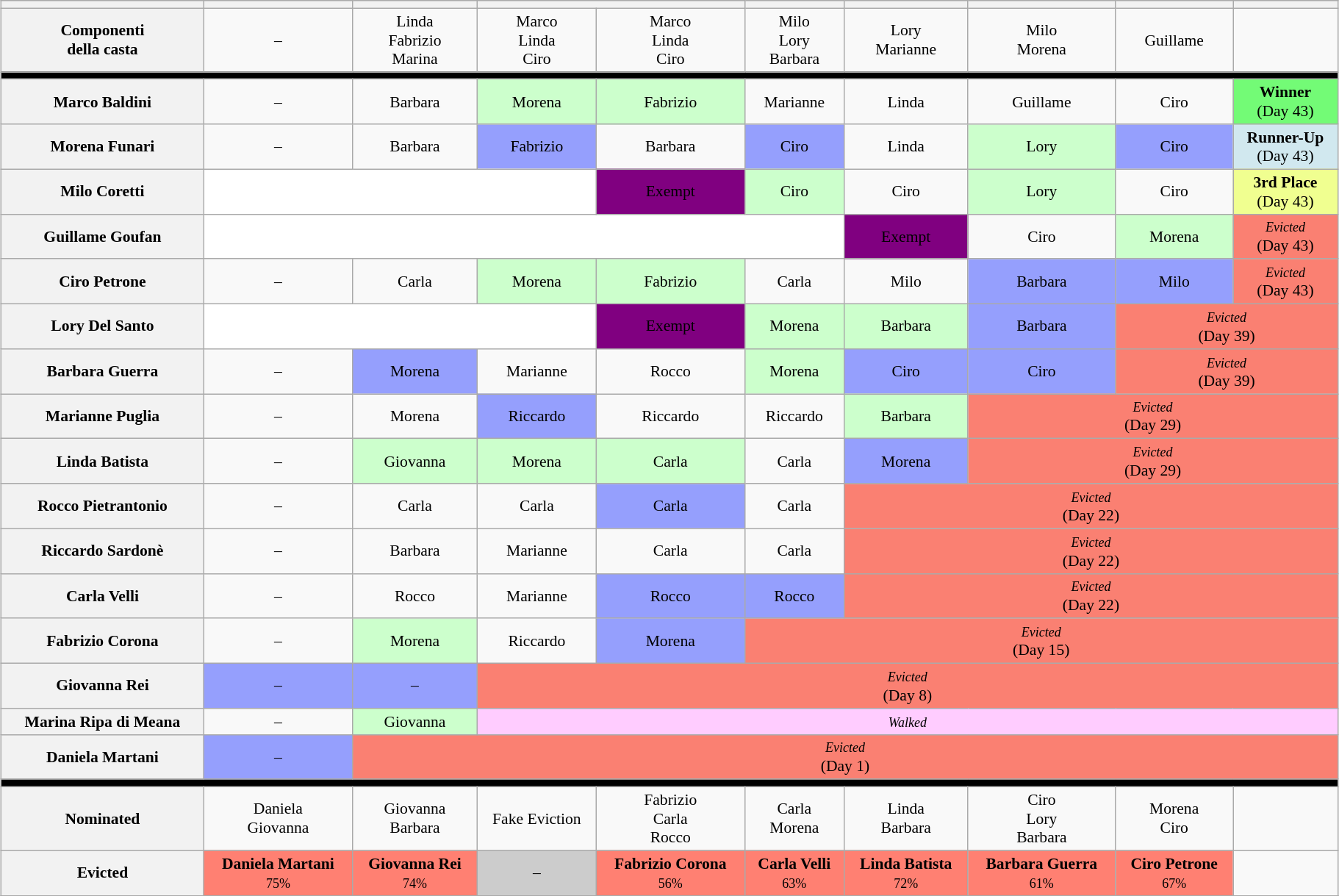<table class="wikitable" style="font-size:90%; text-align:center; width: 96%; margin-left: auto; margin-right: auto;">
<tr>
<th></th>
<th></th>
<th></th>
<th colspan=2 style="width: 20%;"></th>
<th></th>
<th></th>
<th></th>
<th></th>
<th colspan=2></th>
</tr>
<tr>
<th>Componenti <br> della casta</th>
<td>–</td>
<td>Linda<br>Fabrizio<br>Marina</td>
<td>Marco<br>Linda<br>Ciro</td>
<td>Marco<br>Linda<br>Ciro</td>
<td>Milo<br>Lory<br>Barbara</td>
<td>Lory<br>Marianne</td>
<td>Milo<br>Morena</td>
<td>Guillame</td>
<td colspan=2></td>
</tr>
<tr>
<th style="background:#000000;" colspan="11"></th>
</tr>
<tr>
<th>Marco Baldini</th>
<td>–</td>
<td>Barbara</td>
<td style="background:#CCFFCC;">Morena</td>
<td style="background:#CCFFCC;">Fabrizio</td>
<td>Marianne</td>
<td>Linda</td>
<td>Guillame</td>
<td>Ciro</td>
<td style="background:#73FB76;"><strong>Winner</strong><br>(Day 43)</td>
</tr>
<tr>
<th>Morena Funari</th>
<td>–</td>
<td>Barbara</td>
<td style="background:#959FFD;">Fabrizio</td>
<td>Barbara</td>
<td style="background:#959FFD;">Ciro</td>
<td>Linda</td>
<td style="background:#CCFFCC;">Lory</td>
<td style="background:#959FFD;">Ciro</td>
<td style="background:#D1E8EF;"><strong>Runner-Up</strong><br>(Day 43)</td>
</tr>
<tr>
<th>Milo Coretti</th>
<td style="background:#ffffff;" colspan=3></td>
<td style="background:#800080;"><span>Exempt</span></td>
<td style="background:#CCFFCC;">Ciro</td>
<td>Ciro</td>
<td style="background:#CCFFCC;">Lory</td>
<td>Ciro</td>
<td style="background:#F0FF90;"><strong>3rd Place</strong><br>(Day 43)</td>
</tr>
<tr>
<th>Guillame Goufan</th>
<td style="background:#ffffff;" colspan=5></td>
<td style="background:#800080;"><span>Exempt</span></td>
<td>Ciro</td>
<td style="background:#CCFFCC;">Morena</td>
<td style="background:#FA8072; text-align:center" colspan="2"><small><em>Evicted</em></small><br>(Day 43)</td>
</tr>
<tr>
<th>Ciro Petrone</th>
<td>–</td>
<td>Carla</td>
<td style="background:#CCFFCC;">Morena</td>
<td style="background:#CCFFCC;">Fabrizio</td>
<td>Carla</td>
<td>Milo</td>
<td style="background:#959FFD;">Barbara</td>
<td style="background:#959FFD;">Milo</td>
<td style="background:#FA8072; text-align:center" colspan="2"><small><em>Evicted</em></small><br>(Day 43)</td>
</tr>
<tr>
<th>Lory Del Santo</th>
<td style="background:#ffffff;" colspan=3></td>
<td style="background:#800080;"><span>Exempt</span></td>
<td style="background:#CCFFCC;">Morena</td>
<td style="background:#CCFFCC;">Barbara</td>
<td style="background:#959FFD;">Barbara</td>
<td style="background:#FA8072; text-align:center" colspan="10"><small><em>Evicted</em></small><br>(Day 39)</td>
</tr>
<tr>
<th>Barbara Guerra</th>
<td>–</td>
<td style="background:#959FFD;">Morena</td>
<td>Marianne</td>
<td>Rocco</td>
<td style="background:#CCFFCC;">Morena</td>
<td style="background:#959FFD;">Ciro</td>
<td style="background:#959FFD;">Ciro</td>
<td style="background:#FA8072; text-align:center" colspan="10"><small><em>Evicted</em></small><br>(Day 39)</td>
</tr>
<tr>
<th>Marianne Puglia</th>
<td>–</td>
<td>Morena</td>
<td style="background:#959FFD;">Riccardo</td>
<td>Riccardo</td>
<td>Riccardo</td>
<td style="background:#CCFFCC;">Barbara</td>
<td style="background:#FA8072; text-align:center" colspan="10"><small><em>Evicted</em></small><br>(Day 29)</td>
</tr>
<tr>
<th>Linda Batista</th>
<td>–</td>
<td style="background:#CCFFCC;">Giovanna</td>
<td style="background:#CCFFCC;">Morena</td>
<td style="background:#CCFFCC;">Carla</td>
<td>Carla</td>
<td style="background:#959FFD;">Morena</td>
<td style="background:#FA8072; text-align:center" colspan="10"><small><em>Evicted</em></small><br>(Day 29)</td>
</tr>
<tr>
<th>Rocco Pietrantonio</th>
<td>–</td>
<td>Carla</td>
<td>Carla</td>
<td style="background:#959FFD;">Carla</td>
<td>Carla</td>
<td style="background:#FA8072; text-align:center" colspan="10"><small><em> Evicted</em></small><br>(Day 22)</td>
</tr>
<tr>
<th>Riccardo Sardonè</th>
<td>–</td>
<td>Barbara</td>
<td>Marianne</td>
<td>Carla</td>
<td>Carla</td>
<td style="background:#FA8072; text-align:center" colspan="10"><small><em> Evicted</em></small><br>(Day 22)</td>
</tr>
<tr>
<th>Carla Velli</th>
<td>–</td>
<td>Rocco</td>
<td>Marianne</td>
<td style="background:#959FFD;">Rocco</td>
<td style="background:#959FFD;">Rocco</td>
<td style="background:#FA8072; text-align:center" colspan="10"><small><em> Evicted</em></small><br>(Day 22)</td>
</tr>
<tr>
<th>Fabrizio Corona</th>
<td>–</td>
<td style="background:#CCFFCC;">Morena</td>
<td>Riccardo</td>
<td style="background:#959FFD;">Morena</td>
<td style="background:#FA8072; text-align:center" colspan="10"><small><em> Evicted</em></small><br>(Day 15)</td>
</tr>
<tr>
<th>Giovanna Rei</th>
<td style="background:#959FFD;">–</td>
<td style="background:#959FFD;">–</td>
<td style="background:#FA8072; text-align:center" colspan="10"><small><em> Evicted</em></small><br>(Day 8)</td>
</tr>
<tr>
<th>Marina Ripa di Meana</th>
<td>–</td>
<td style="background:#CCFFCC;">Giovanna</td>
<td style="background:#ffccff; text-align:center" colspan="8"><small><em>Walked</em></small></td>
</tr>
<tr>
<th>Daniela Martani</th>
<td style="background:#959FFD;">–</td>
<td style="background:#FA8072; text-align:center" colspan="9"><small><em> Evicted</em></small><br>(Day 1)</td>
</tr>
<tr>
<th style="background:#000000;" colspan="11"></th>
</tr>
<tr>
<th><strong>Nominated</strong></th>
<td>Daniela<br>Giovanna</td>
<td>Giovanna<br>Barbara</td>
<td>Fake Eviction</td>
<td>Fabrizio<br>Carla<br>Rocco</td>
<td>Carla<br>Morena</td>
<td>Linda<br>Barbara</td>
<td>Ciro<br>Lory<br>Barbara</td>
<td>Morena<br>Ciro</td>
<td colspan=2></td>
</tr>
<tr>
<th><strong>Evicted</strong></th>
<td style="background:#FF8072"><strong>Daniela Martani</strong><br><small>75%</small></td>
<td style="background:#FF8072"><strong>Giovanna Rei</strong> <br><small>74%</small></td>
<td style="background:#CCCCCC">–</td>
<td style="background:#FF8072"><strong>Fabrizio Corona</strong><br><small>56%</small></td>
<td style="background:#FF8072"><strong>Carla Velli</strong><br><small>63%</small></td>
<td style="background:#FF8072"><strong>Linda Batista</strong><br><small>72%</small></td>
<td style="background:#FF8072"><strong>Barbara Guerra</strong><br><small>61%</small></td>
<td style="background:#FF8072"><strong>Ciro Petrone</strong><br><small>67%</small></td>
<td></td>
</tr>
<tr>
</tr>
</table>
